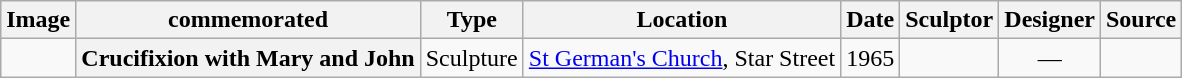<table class="wikitable sortable">
<tr>
<th class="unsortable">Image</th>
<th> commemorated</th>
<th>Type</th>
<th>Location</th>
<th>Date</th>
<th>Sculptor</th>
<th> Designer</th>
<th class="unsortable">Source</th>
</tr>
<tr>
<td></td>
<th>Crucifixion with Mary and John</th>
<td>Sculpture</td>
<td><a href='#'>St German's Church</a>, Star Street</td>
<td>1965</td>
<td></td>
<td align="center">—</td>
<td></td>
</tr>
</table>
